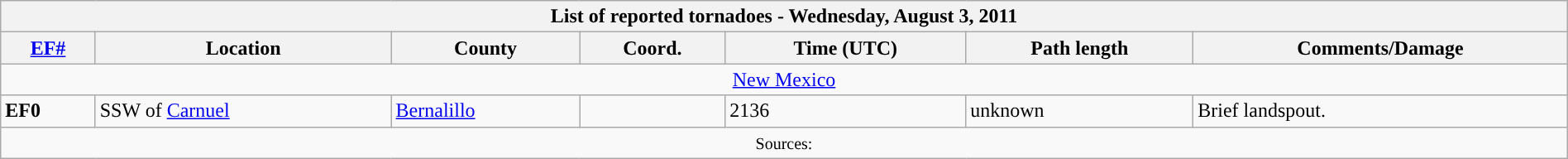<table class="wikitable collapsible" width="100%">
<tr>
<th colspan="7">List of reported tornadoes - Wednesday, August 3, 2011</th>
</tr>
<tr>
<th><a href='#'>EF#</a></th>
<th>Location</th>
<th>County</th>
<th>Coord.</th>
<th>Time (UTC)</th>
<th>Path length</th>
<th>Comments/Damage</th>
</tr>
<tr>
<td colspan="7" align=center><a href='#'>New Mexico</a></td>
</tr>
<tr>
<td><strong>EF0</strong></td>
<td>SSW of <a href='#'>Carnuel</a></td>
<td><a href='#'>Bernalillo</a></td>
<td></td>
<td>2136</td>
<td>unknown</td>
<td>Brief landspout.</td>
</tr>
<tr>
<td colspan="7" align=center><small>Sources:  </small></td>
</tr>
</table>
